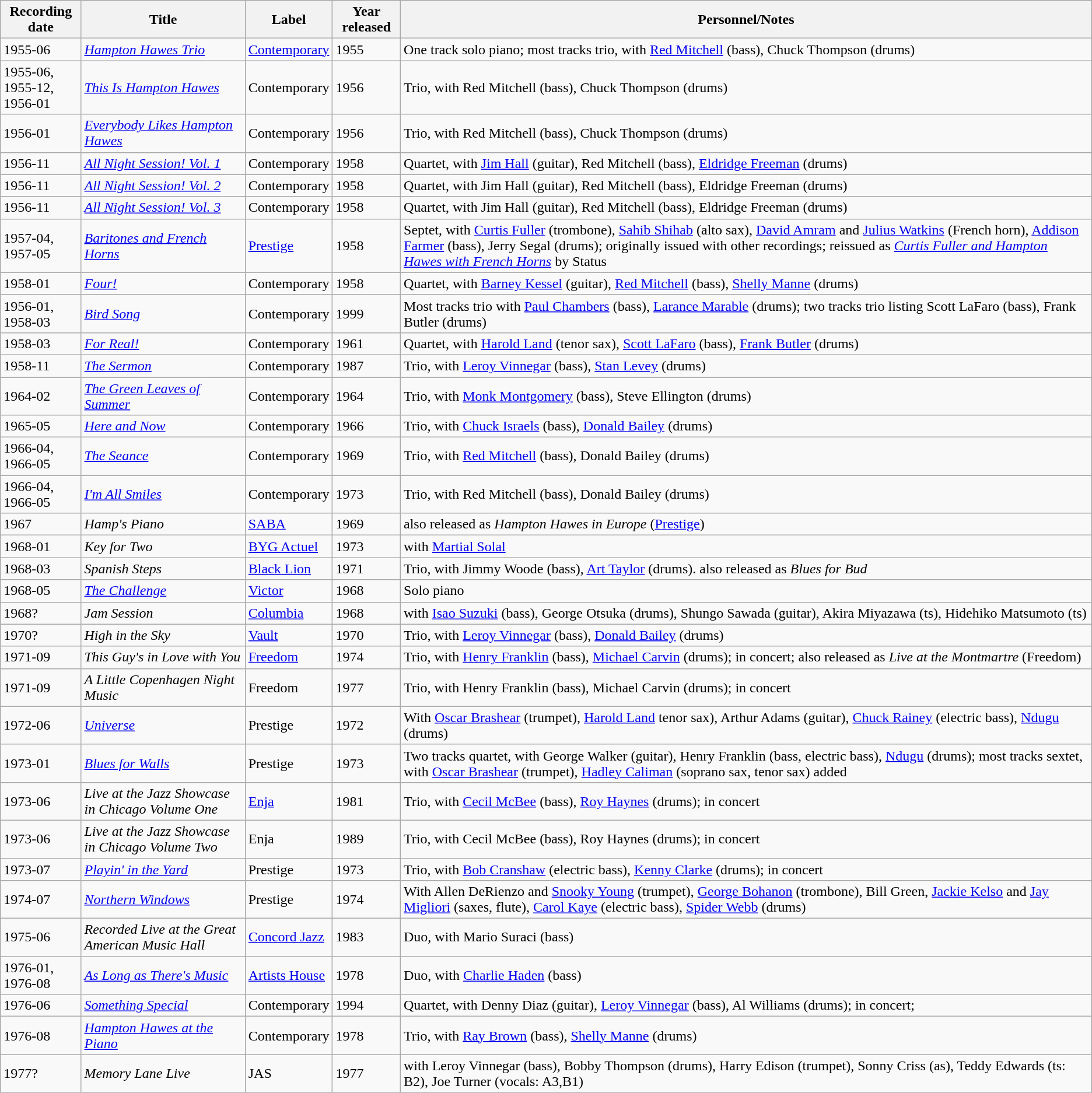<table class="wikitable sortable">
<tr>
<th>Recording date</th>
<th>Title</th>
<th>Label</th>
<th>Year released</th>
<th>Personnel/Notes</th>
</tr>
<tr>
<td>1955-06</td>
<td><em><a href='#'>Hampton Hawes Trio</a></em></td>
<td><a href='#'>Contemporary</a></td>
<td>1955</td>
<td>One track solo piano; most tracks trio, with <a href='#'>Red Mitchell</a> (bass), Chuck Thompson (drums)</td>
</tr>
<tr>
<td>1955-06, <br>1955-12, <br>1956-01</td>
<td><em><a href='#'>This Is Hampton Hawes</a></em></td>
<td>Contemporary</td>
<td>1956</td>
<td>Trio, with Red Mitchell (bass), Chuck Thompson (drums)</td>
</tr>
<tr>
<td>1956-01</td>
<td><em><a href='#'>Everybody Likes Hampton Hawes</a></em></td>
<td>Contemporary</td>
<td>1956</td>
<td>Trio, with Red Mitchell (bass), Chuck Thompson (drums)</td>
</tr>
<tr>
<td>1956-11</td>
<td><em><a href='#'>All Night Session! Vol. 1</a></em></td>
<td>Contemporary</td>
<td>1958</td>
<td>Quartet, with <a href='#'>Jim Hall</a> (guitar), Red Mitchell (bass), <a href='#'>Eldridge Freeman</a> (drums)</td>
</tr>
<tr>
<td>1956-11</td>
<td><em><a href='#'>All Night Session! Vol. 2</a></em></td>
<td>Contemporary</td>
<td>1958</td>
<td>Quartet, with Jim Hall (guitar), Red Mitchell (bass), Eldridge Freeman (drums)</td>
</tr>
<tr>
<td>1956-11</td>
<td><em><a href='#'>All Night Session! Vol. 3</a></em></td>
<td>Contemporary</td>
<td>1958</td>
<td>Quartet, with Jim Hall (guitar), Red Mitchell (bass), Eldridge Freeman (drums)</td>
</tr>
<tr>
<td>1957-04, <br>1957-05</td>
<td><em><a href='#'>Baritones and French Horns</a></em></td>
<td><a href='#'>Prestige</a></td>
<td>1958</td>
<td>Septet, with <a href='#'>Curtis Fuller</a> (trombone), <a href='#'>Sahib Shihab</a> (alto sax), <a href='#'>David Amram</a> and <a href='#'>Julius Watkins</a> (French horn), <a href='#'>Addison Farmer</a> (bass), Jerry Segal (drums); originally issued with other recordings; reissued as <em><a href='#'>Curtis Fuller and Hampton Hawes with French Horns</a></em> by Status</td>
</tr>
<tr>
<td>1958-01</td>
<td><em><a href='#'>Four!</a></em></td>
<td>Contemporary</td>
<td>1958</td>
<td>Quartet, with <a href='#'>Barney Kessel</a> (guitar), <a href='#'>Red Mitchell</a> (bass), <a href='#'>Shelly Manne</a> (drums)</td>
</tr>
<tr>
<td>1956-01, <br>1958-03</td>
<td><em><a href='#'>Bird Song</a></em></td>
<td>Contemporary</td>
<td>1999</td>
<td>Most tracks trio with <a href='#'>Paul Chambers</a> (bass), <a href='#'>Larance Marable</a> (drums); two tracks trio listing Scott LaFaro (bass), Frank Butler  (drums)</td>
</tr>
<tr>
<td>1958-03</td>
<td><em><a href='#'>For Real!</a></em></td>
<td>Contemporary</td>
<td>1961</td>
<td>Quartet, with <a href='#'>Harold Land</a> (tenor sax), <a href='#'>Scott LaFaro</a> (bass), <a href='#'>Frank Butler</a> (drums)</td>
</tr>
<tr>
<td>1958-11</td>
<td><em><a href='#'>The Sermon</a></em></td>
<td>Contemporary</td>
<td>1987</td>
<td>Trio, with <a href='#'>Leroy Vinnegar</a> (bass), <a href='#'>Stan Levey</a> (drums)</td>
</tr>
<tr>
<td>1964-02</td>
<td><em><a href='#'>The Green Leaves of Summer</a></em></td>
<td>Contemporary</td>
<td>1964</td>
<td>Trio, with <a href='#'>Monk Montgomery</a> (bass), Steve Ellington (drums)</td>
</tr>
<tr>
<td>1965-05</td>
<td><em><a href='#'>Here and Now</a></em></td>
<td>Contemporary</td>
<td>1966</td>
<td>Trio, with <a href='#'>Chuck Israels</a> (bass), <a href='#'>Donald Bailey</a> (drums)</td>
</tr>
<tr>
<td>1966-04, <br>1966-05</td>
<td><em><a href='#'>The Seance</a></em></td>
<td>Contemporary</td>
<td>1969</td>
<td>Trio, with <a href='#'>Red Mitchell</a> (bass), Donald Bailey (drums)</td>
</tr>
<tr>
<td>1966-04, <br>1966-05</td>
<td><em><a href='#'>I'm All Smiles</a></em></td>
<td>Contemporary</td>
<td>1973</td>
<td>Trio, with Red Mitchell (bass), Donald Bailey (drums)</td>
</tr>
<tr>
<td>1967</td>
<td><em>Hamp's Piano</em></td>
<td><a href='#'>SABA</a></td>
<td>1969</td>
<td>also released as <em>Hampton Hawes in Europe</em> (<a href='#'>Prestige</a>)</td>
</tr>
<tr>
<td>1968-01</td>
<td><em>Key for Two</em></td>
<td><a href='#'>BYG Actuel</a></td>
<td>1973</td>
<td>with <a href='#'>Martial Solal</a></td>
</tr>
<tr>
<td>1968-03</td>
<td><em>Spanish Steps</em></td>
<td><a href='#'>Black Lion</a></td>
<td>1971</td>
<td>Trio, with Jimmy Woode (bass), <a href='#'>Art Taylor</a> (drums). also released as <em>Blues for Bud</em></td>
</tr>
<tr>
<td>1968-05</td>
<td><em><a href='#'>The Challenge</a></em></td>
<td><a href='#'>Victor</a></td>
<td>1968</td>
<td>Solo piano</td>
</tr>
<tr>
<td>1968?</td>
<td><em>Jam Session</em></td>
<td><a href='#'>Columbia</a></td>
<td>1968</td>
<td>with <a href='#'>Isao Suzuki</a> (bass), George Otsuka (drums), Shungo Sawada (guitar), Akira Miyazawa (ts), Hidehiko Matsumoto (ts)</td>
</tr>
<tr>
<td>1970?</td>
<td><em>High in the Sky</em></td>
<td><a href='#'>Vault</a></td>
<td>1970</td>
<td>Trio, with <a href='#'>Leroy Vinnegar</a> (bass), <a href='#'>Donald Bailey</a> (drums)</td>
</tr>
<tr>
<td>1971-09</td>
<td><em>This Guy's in Love with You</em></td>
<td><a href='#'>Freedom</a></td>
<td>1974</td>
<td>Trio, with <a href='#'>Henry Franklin</a> (bass), <a href='#'>Michael Carvin</a> (drums); in concert; also released as <em>Live at the Montmartre</em> (Freedom)</td>
</tr>
<tr>
<td>1971-09</td>
<td><em>A Little Copenhagen Night Music</em></td>
<td>Freedom</td>
<td>1977</td>
<td>Trio, with Henry Franklin (bass), Michael Carvin (drums); in concert</td>
</tr>
<tr>
<td>1972-06</td>
<td><em><a href='#'>Universe</a></em></td>
<td>Prestige</td>
<td>1972</td>
<td>With <a href='#'>Oscar Brashear</a> (trumpet), <a href='#'>Harold Land</a> tenor sax), Arthur Adams (guitar), <a href='#'>Chuck Rainey</a> (electric bass), <a href='#'>Ndugu</a> (drums)</td>
</tr>
<tr>
<td>1973-01</td>
<td><em><a href='#'>Blues for Walls</a></em></td>
<td>Prestige</td>
<td>1973</td>
<td>Two tracks quartet, with George Walker (guitar), Henry Franklin (bass, electric bass), <a href='#'>Ndugu</a> (drums); most tracks sextet, with  <a href='#'>Oscar Brashear</a> (trumpet), <a href='#'>Hadley Caliman</a> (soprano sax, tenor sax) added</td>
</tr>
<tr>
<td>1973-06</td>
<td><em>Live at the Jazz Showcase in Chicago Volume One</em></td>
<td><a href='#'>Enja</a></td>
<td>1981</td>
<td>Trio, with <a href='#'>Cecil McBee</a> (bass), <a href='#'>Roy Haynes</a> (drums); in concert</td>
</tr>
<tr>
<td>1973-06</td>
<td><em>Live at the Jazz Showcase in Chicago Volume Two</em></td>
<td>Enja</td>
<td>1989</td>
<td>Trio, with Cecil McBee (bass), Roy Haynes (drums); in concert</td>
</tr>
<tr>
<td>1973-07</td>
<td><em><a href='#'>Playin' in the Yard</a></em></td>
<td>Prestige</td>
<td>1973</td>
<td>Trio, with <a href='#'>Bob Cranshaw</a> (electric bass), <a href='#'>Kenny Clarke</a> (drums); in concert</td>
</tr>
<tr>
<td>1974-07</td>
<td><em><a href='#'>Northern Windows</a></em></td>
<td>Prestige</td>
<td>1974</td>
<td>With Allen DeRienzo and <a href='#'>Snooky Young</a> (trumpet), <a href='#'>George Bohanon</a> (trombone), Bill Green, <a href='#'>Jackie Kelso</a> and <a href='#'>Jay Migliori</a> (saxes, flute), <a href='#'>Carol Kaye</a> (electric bass), <a href='#'>Spider Webb</a> (drums)</td>
</tr>
<tr>
<td>1975-06</td>
<td><em>Recorded Live at the Great American Music Hall</em></td>
<td><a href='#'>Concord Jazz</a></td>
<td>1983</td>
<td>Duo, with Mario Suraci (bass)</td>
</tr>
<tr>
<td>1976-01, <br>1976-08</td>
<td><em><a href='#'>As Long as There's Music</a></em></td>
<td><a href='#'>Artists House</a></td>
<td>1978</td>
<td>Duo, with <a href='#'>Charlie Haden</a> (bass)</td>
</tr>
<tr>
<td>1976-06</td>
<td><em><a href='#'>Something Special</a></em></td>
<td>Contemporary</td>
<td>1994</td>
<td>Quartet, with Denny Diaz (guitar), <a href='#'>Leroy Vinnegar</a> (bass), Al Williams (drums); in concert;</td>
</tr>
<tr>
<td>1976-08</td>
<td><em><a href='#'>Hampton Hawes at the Piano</a></em></td>
<td>Contemporary</td>
<td>1978</td>
<td>Trio, with <a href='#'>Ray Brown</a> (bass), <a href='#'>Shelly Manne</a> (drums)</td>
</tr>
<tr>
<td>1977?</td>
<td><em>Memory Lane Live</em></td>
<td>JAS</td>
<td>1977</td>
<td>with Leroy Vinnegar (bass), Bobby Thompson (drums), Harry Edison (trumpet), Sonny Criss (as), Teddy Edwards (ts: B2),  Joe Turner (vocals: A3,B1)</td>
</tr>
</table>
